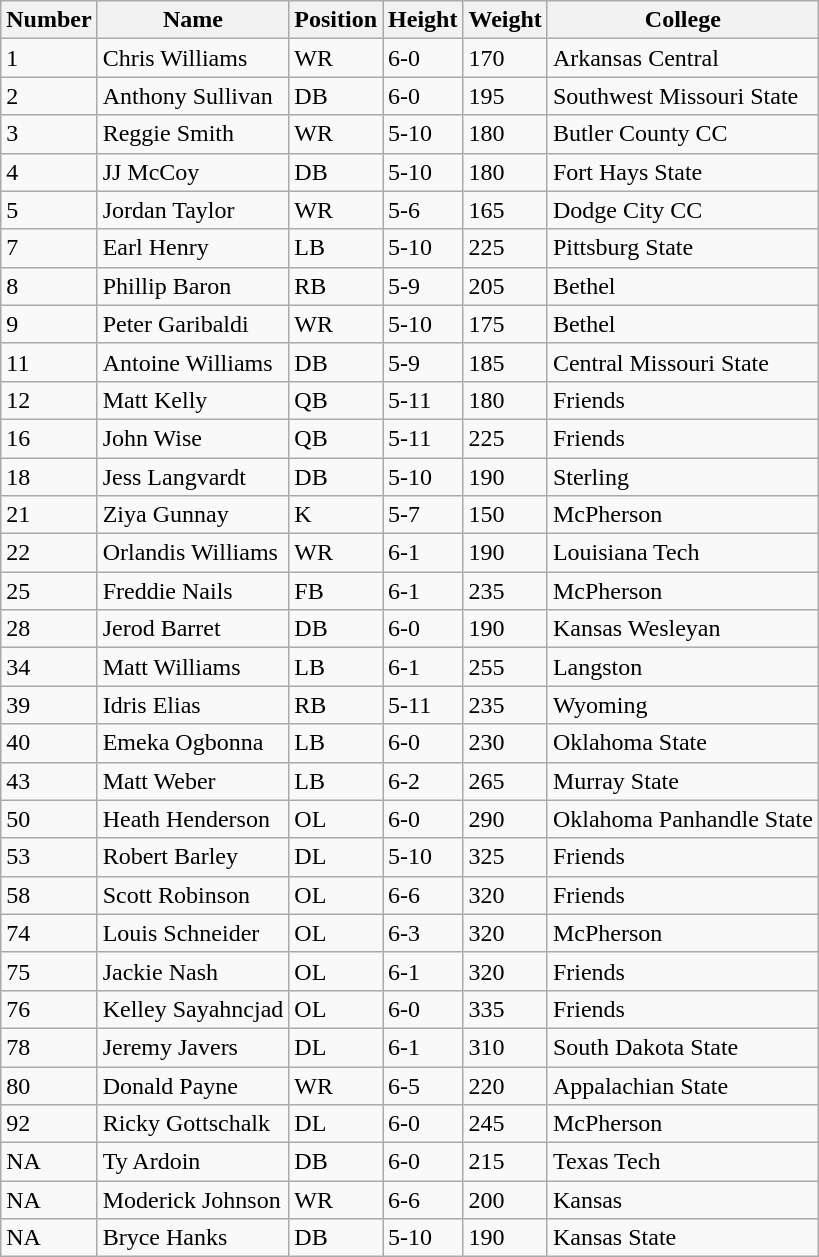<table class="wikitable">
<tr>
<th>Number</th>
<th>Name</th>
<th>Position</th>
<th>Height</th>
<th>Weight</th>
<th>College</th>
</tr>
<tr>
<td>1</td>
<td>Chris Williams</td>
<td>WR</td>
<td>6-0</td>
<td>170</td>
<td>Arkansas Central</td>
</tr>
<tr>
<td>2</td>
<td>Anthony Sullivan</td>
<td>DB</td>
<td>6-0</td>
<td>195</td>
<td>Southwest Missouri State</td>
</tr>
<tr>
<td>3</td>
<td>Reggie Smith</td>
<td>WR</td>
<td>5-10</td>
<td>180</td>
<td>Butler County CC</td>
</tr>
<tr>
<td>4</td>
<td>JJ McCoy</td>
<td>DB</td>
<td>5-10</td>
<td>180</td>
<td>Fort Hays State</td>
</tr>
<tr>
<td>5</td>
<td>Jordan Taylor</td>
<td>WR</td>
<td>5-6</td>
<td>165</td>
<td>Dodge City CC</td>
</tr>
<tr>
<td>7</td>
<td>Earl Henry</td>
<td>LB</td>
<td>5-10</td>
<td>225</td>
<td>Pittsburg State</td>
</tr>
<tr>
<td>8</td>
<td>Phillip Baron</td>
<td>RB</td>
<td>5-9</td>
<td>205</td>
<td>Bethel</td>
</tr>
<tr>
<td>9</td>
<td>Peter Garibaldi</td>
<td>WR</td>
<td>5-10</td>
<td>175</td>
<td>Bethel</td>
</tr>
<tr>
<td>11</td>
<td>Antoine Williams</td>
<td>DB</td>
<td>5-9</td>
<td>185</td>
<td>Central Missouri State</td>
</tr>
<tr>
<td>12</td>
<td>Matt Kelly</td>
<td>QB</td>
<td>5-11</td>
<td>180</td>
<td>Friends</td>
</tr>
<tr>
<td>16</td>
<td>John Wise</td>
<td>QB</td>
<td>5-11</td>
<td>225</td>
<td>Friends</td>
</tr>
<tr>
<td>18</td>
<td>Jess Langvardt</td>
<td>DB</td>
<td>5-10</td>
<td>190</td>
<td>Sterling</td>
</tr>
<tr>
<td>21</td>
<td>Ziya Gunnay</td>
<td>K</td>
<td>5-7</td>
<td>150</td>
<td>McPherson</td>
</tr>
<tr>
<td>22</td>
<td>Orlandis Williams</td>
<td>WR</td>
<td>6-1</td>
<td>190</td>
<td>Louisiana Tech</td>
</tr>
<tr>
<td>25</td>
<td>Freddie Nails</td>
<td>FB</td>
<td>6-1</td>
<td>235</td>
<td>McPherson</td>
</tr>
<tr>
<td>28</td>
<td>Jerod Barret</td>
<td>DB</td>
<td>6-0</td>
<td>190</td>
<td>Kansas Wesleyan</td>
</tr>
<tr>
<td>34</td>
<td>Matt Williams</td>
<td>LB</td>
<td>6-1</td>
<td>255</td>
<td>Langston</td>
</tr>
<tr>
<td>39</td>
<td>Idris Elias</td>
<td>RB</td>
<td>5-11</td>
<td>235</td>
<td>Wyoming</td>
</tr>
<tr>
<td>40</td>
<td>Emeka Ogbonna</td>
<td>LB</td>
<td>6-0</td>
<td>230</td>
<td>Oklahoma State</td>
</tr>
<tr>
<td>43</td>
<td>Matt Weber</td>
<td>LB</td>
<td>6-2</td>
<td>265</td>
<td>Murray State</td>
</tr>
<tr>
<td>50</td>
<td>Heath Henderson</td>
<td>OL</td>
<td>6-0</td>
<td>290</td>
<td>Oklahoma Panhandle State</td>
</tr>
<tr>
<td>53</td>
<td>Robert Barley</td>
<td>DL</td>
<td>5-10</td>
<td>325</td>
<td>Friends</td>
</tr>
<tr>
<td>58</td>
<td>Scott Robinson</td>
<td>OL</td>
<td>6-6</td>
<td>320</td>
<td>Friends</td>
</tr>
<tr>
<td>74</td>
<td>Louis Schneider</td>
<td>OL</td>
<td>6-3</td>
<td>320</td>
<td>McPherson</td>
</tr>
<tr>
<td>75</td>
<td>Jackie Nash</td>
<td>OL</td>
<td>6-1</td>
<td>320</td>
<td>Friends</td>
</tr>
<tr>
<td>76</td>
<td>Kelley Sayahncjad</td>
<td>OL</td>
<td>6-0</td>
<td>335</td>
<td>Friends</td>
</tr>
<tr>
<td>78</td>
<td>Jeremy Javers</td>
<td>DL</td>
<td>6-1</td>
<td>310</td>
<td>South Dakota State</td>
</tr>
<tr>
<td>80</td>
<td>Donald Payne</td>
<td>WR</td>
<td>6-5</td>
<td>220</td>
<td>Appalachian State</td>
</tr>
<tr>
<td>92</td>
<td>Ricky Gottschalk</td>
<td>DL</td>
<td>6-0</td>
<td>245</td>
<td>McPherson</td>
</tr>
<tr>
<td>NA</td>
<td>Ty Ardoin</td>
<td>DB</td>
<td>6-0</td>
<td>215</td>
<td>Texas Tech</td>
</tr>
<tr>
<td>NA</td>
<td>Moderick Johnson</td>
<td>WR</td>
<td>6-6</td>
<td>200</td>
<td>Kansas</td>
</tr>
<tr>
<td>NA</td>
<td>Bryce Hanks</td>
<td>DB</td>
<td>5-10</td>
<td>190</td>
<td>Kansas State</td>
</tr>
</table>
